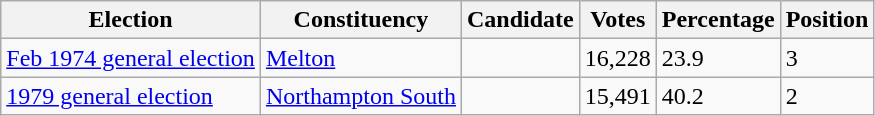<table class="wikitable sortable">
<tr>
<th>Election</th>
<th>Constituency</th>
<th>Candidate</th>
<th>Votes</th>
<th>Percentage</th>
<th>Position</th>
</tr>
<tr>
<td><a href='#'>Feb 1974 general election</a></td>
<td><a href='#'>Melton</a></td>
<td></td>
<td>16,228</td>
<td>23.9</td>
<td>3</td>
</tr>
<tr>
<td><a href='#'>1979 general election</a></td>
<td><a href='#'>Northampton South</a></td>
<td></td>
<td>15,491</td>
<td>40.2</td>
<td>2</td>
</tr>
</table>
